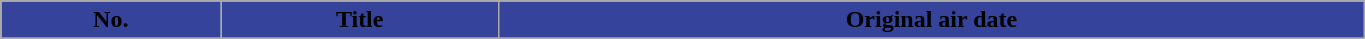<table class="wikitable plainrowheaders" width="72%">
<tr>
<th scope="col" style="background-color: #35439b;">No.</th>
<th scope="col" style="background-color: #35439b;">Title</th>
<th scope="col" style="background-color: #35439b;">Original air date</th>
</tr>
<tr>
</tr>
</table>
